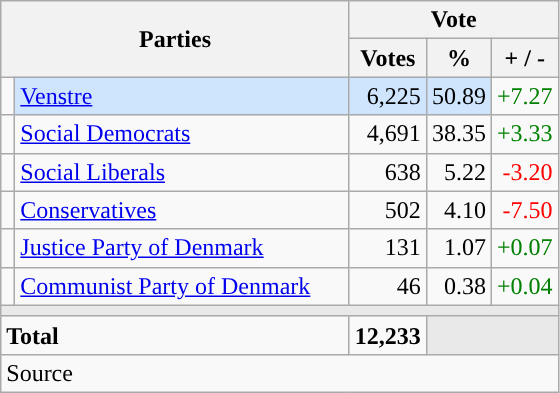<table class="wikitable" style="text-align:right;">
<tr>
<th style="text-align:centre;" rowspan="2" colspan="2" width="225">Parties</th>
<th colspan="3">Vote</th>
</tr>
<tr>
<th width="15">Votes</th>
<th width="15">%</th>
<th width="15">+ / -</th>
</tr>
<tr>
<td width="2" style="color:inherit;background:"></td>
<td bgcolor=#cfe5fe  align="left"><a href='#'>Venstre</a></td>
<td bgcolor=#cfe5fe>6,225</td>
<td bgcolor=#cfe5fe>50.89</td>
<td style=color:green;>+7.27</td>
</tr>
<tr>
<td width="2" style="color:inherit;background:"></td>
<td align="left"><a href='#'>Social Democrats</a></td>
<td>4,691</td>
<td>38.35</td>
<td style=color:green;>+3.33</td>
</tr>
<tr>
<td width="2" style="color:inherit;background:"></td>
<td align="left"><a href='#'>Social Liberals</a></td>
<td>638</td>
<td>5.22</td>
<td style=color:red;>-3.20</td>
</tr>
<tr>
<td width="2" style="color:inherit;background:"></td>
<td align="left"><a href='#'>Conservatives</a></td>
<td>502</td>
<td>4.10</td>
<td style=color:red;>-7.50</td>
</tr>
<tr>
<td width="2" style="color:inherit;background:"></td>
<td align="left"><a href='#'>Justice Party of Denmark</a></td>
<td>131</td>
<td>1.07</td>
<td style=color:green;>+0.07</td>
</tr>
<tr>
<td width="2" style="color:inherit;background:"></td>
<td align="left"><a href='#'>Communist Party of Denmark</a></td>
<td>46</td>
<td>0.38</td>
<td style=color:green;>+0.04</td>
</tr>
<tr>
<td colspan="7" bgcolor="#E9E9E9"></td>
</tr>
<tr>
<td align="left" colspan="2"><strong>Total</strong></td>
<td><strong>12,233</strong></td>
<td bgcolor="#E9E9E9" colspan="2"></td>
</tr>
<tr>
<td align="left" colspan="6">Source</td>
</tr>
</table>
